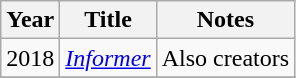<table class="wikitable">
<tr>
<th>Year</th>
<th>Title</th>
<th>Notes</th>
</tr>
<tr>
<td>2018</td>
<td><em><a href='#'>Informer</a></em></td>
<td>Also creators</td>
</tr>
<tr>
</tr>
</table>
